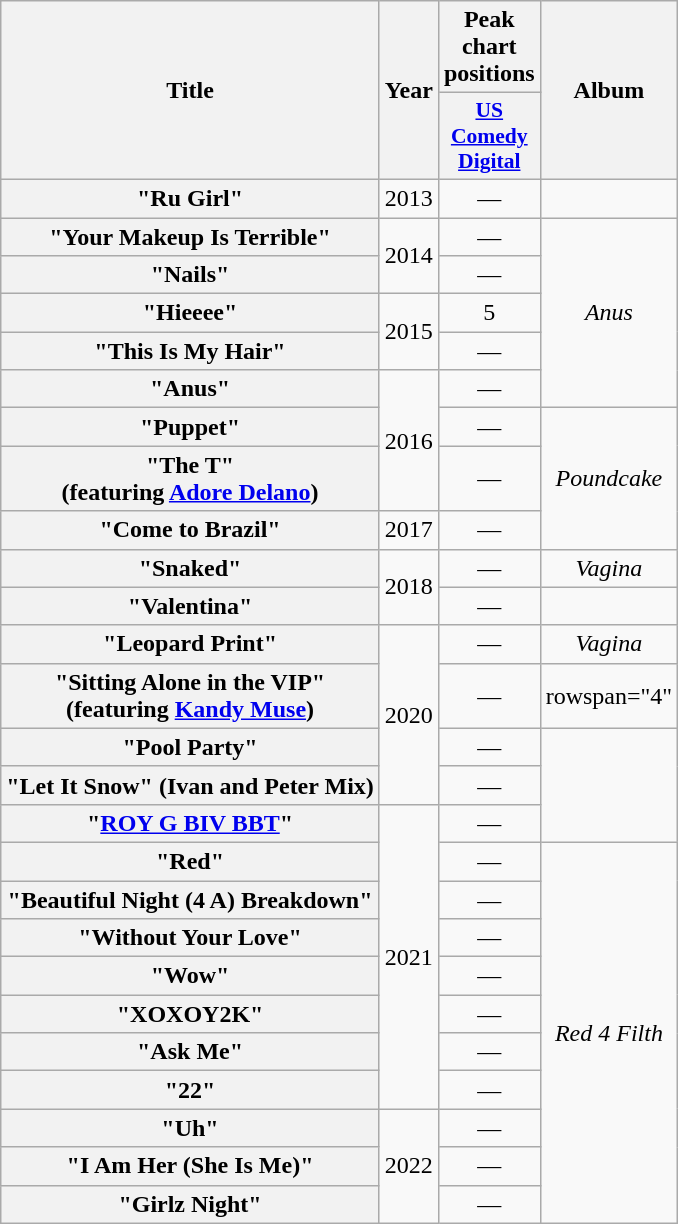<table class="wikitable plainrowheaders" style="text-align:center;" border="1">
<tr>
<th scope="col" rowspan="2">Title</th>
<th scope="col" rowspan="2">Year</th>
<th scope="col" colspan="1">Peak chart positions</th>
<th scope="col" rowspan="2">Album</th>
</tr>
<tr>
<th scope="col" style="width:3em;font-size:90%;"><a href='#'>US<br>Comedy<br>Digital</a><br></th>
</tr>
<tr>
<th scope="row">"Ru Girl"</th>
<td>2013</td>
<td>—</td>
<td></td>
</tr>
<tr>
<th scope="row">"Your Makeup Is Terrible"</th>
<td rowspan="2">2014</td>
<td>—</td>
<td rowspan="5"><em>Anus</em></td>
</tr>
<tr>
<th scope="row">"Nails"</th>
<td>—</td>
</tr>
<tr>
<th scope="row">"Hieeee"</th>
<td rowspan="2">2015</td>
<td>5</td>
</tr>
<tr>
<th scope="row">"This Is My Hair"</th>
<td>—</td>
</tr>
<tr>
<th scope="row">"Anus"</th>
<td rowspan="3">2016</td>
<td>—</td>
</tr>
<tr>
<th scope="row">"Puppet"</th>
<td>—</td>
<td rowspan="3"><em>Poundcake</em></td>
</tr>
<tr>
<th scope="row">"The T"<br><span>(featuring <a href='#'>Adore Delano</a>)</span></th>
<td>—</td>
</tr>
<tr>
<th scope="row">"Come to Brazil"</th>
<td>2017</td>
<td>—</td>
</tr>
<tr>
<th scope="row">"Snaked"</th>
<td rowspan="2">2018</td>
<td>—</td>
<td><em>Vagina</em></td>
</tr>
<tr>
<th scope="row">"Valentina"</th>
<td>—</td>
<td></td>
</tr>
<tr>
<th scope="row">"Leopard Print"</th>
<td rowspan="4">2020</td>
<td>—</td>
<td><em>Vagina</em></td>
</tr>
<tr>
<th scope="row">"Sitting Alone in the VIP"<br><span>(featuring <a href='#'>Kandy Muse</a>)</span></th>
<td>—</td>
<td>rowspan="4" </td>
</tr>
<tr>
<th scope="row">"Pool Party"</th>
<td>—</td>
</tr>
<tr>
<th scope="row">"Let It Snow" (Ivan and Peter Mix)</th>
<td>—</td>
</tr>
<tr>
<th scope="row">"<a href='#'>ROY G BIV BBT</a>"</th>
<td rowspan="8">2021</td>
<td>—</td>
</tr>
<tr>
<th scope="row">"Red"</th>
<td>—</td>
<td rowspan="10"><em>Red 4 Filth</em></td>
</tr>
<tr>
<th scope="row">"Beautiful Night (4 A) Breakdown"</th>
<td>—</td>
</tr>
<tr>
<th scope="row">"Without Your Love"</th>
<td>—</td>
</tr>
<tr>
<th scope="row">"Wow"</th>
<td>—</td>
</tr>
<tr>
<th scope="row">"XOXOY2K"</th>
<td>—</td>
</tr>
<tr>
<th scope="row">"Ask Me"</th>
<td>—</td>
</tr>
<tr>
<th scope="row">"22"</th>
<td>—</td>
</tr>
<tr>
<th scope="row">"Uh"</th>
<td rowspan="3">2022</td>
<td>—</td>
</tr>
<tr>
<th scope="row">"I Am Her (She Is Me)"<br></th>
<td>—</td>
</tr>
<tr>
<th scope="row">"Girlz Night"<br></th>
<td>—</td>
</tr>
</table>
